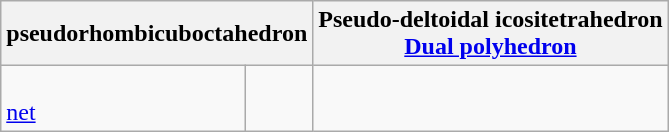<table class=wikitable>
<tr>
<th colspan=2>pseudorhombicuboctahedron</th>
<th>Pseudo-deltoidal icositetrahedron<br><a href='#'>Dual polyhedron</a></th>
</tr>
<tr>
<td><br><a href='#'>net</a></td>
<td></td>
<td></td>
</tr>
</table>
